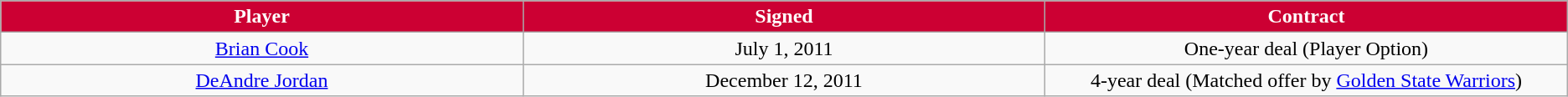<table class="wikitable sortable sortable">
<tr>
<th style="background:#CC0033; color:white" width="10%">Player</th>
<th style="background:#CC0033; color:white" width="10%">Signed</th>
<th style="background:#CC0033; color:white" width="10%">Contract</th>
</tr>
<tr style="text-align: center">
<td><a href='#'>Brian Cook</a></td>
<td>July 1, 2011</td>
<td>One-year deal (Player Option)</td>
</tr>
<tr style="text-align: center">
<td><a href='#'>DeAndre Jordan</a></td>
<td>December 12, 2011</td>
<td>4-year deal (Matched offer by <a href='#'>Golden State Warriors</a>)</td>
</tr>
</table>
